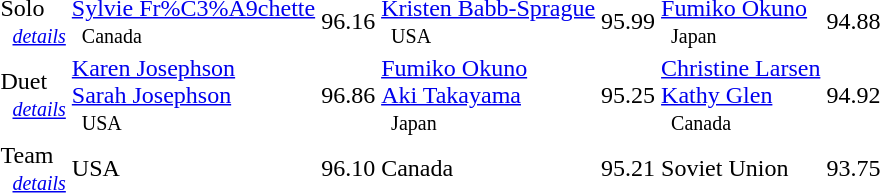<table>
<tr>
<td>Solo<br>   <small><em><a href='#'>details</a></em></small></td>
<td><a href='#'>Sylvie Fr%C3%A9chette</a> <small><br>   Canada </small></td>
<td>96.16</td>
<td><a href='#'>Kristen Babb-Sprague</a> <small><br>   USA </small></td>
<td>95.99</td>
<td><a href='#'>Fumiko Okuno</a> <small><br>   Japan </small></td>
<td>94.88</td>
</tr>
<tr>
<td>Duet<br>   <small><em><a href='#'>details</a></em></small></td>
<td><a href='#'>Karen Josephson</a> <br> <a href='#'>Sarah Josephson</a> <small><br>   USA </small></td>
<td>96.86</td>
<td><a href='#'>Fumiko Okuno</a> <br> <a href='#'>Aki Takayama</a> <small><br>   Japan </small></td>
<td>95.25</td>
<td><a href='#'>Christine Larsen</a> <br> <a href='#'>Kathy Glen</a> <small><br>   Canada </small></td>
<td>94.92</td>
</tr>
<tr>
<td>Team<br>   <small><em><a href='#'>details</a></em></small></td>
<td> USA</td>
<td>96.10</td>
<td> Canada</td>
<td>95.21</td>
<td> Soviet Union</td>
<td>93.75</td>
</tr>
<tr>
</tr>
</table>
